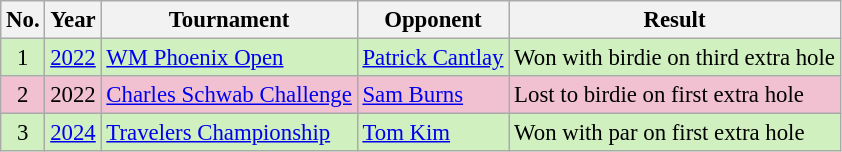<table class="wikitable" style="font-size:95%;">
<tr>
<th>No.</th>
<th>Year</th>
<th>Tournament</th>
<th>Opponent</th>
<th>Result</th>
</tr>
<tr style="background:#D0F0C0;">
<td align=center>1</td>
<td><a href='#'>2022</a></td>
<td><a href='#'>WM Phoenix Open</a></td>
<td> <a href='#'>Patrick Cantlay</a></td>
<td>Won with birdie on third extra hole</td>
</tr>
<tr style="background:#F2C1D1;">
<td align=center>2</td>
<td>2022</td>
<td><a href='#'>Charles Schwab Challenge</a></td>
<td> <a href='#'>Sam Burns</a></td>
<td>Lost to birdie on first extra hole</td>
</tr>
<tr style="background:#D0F0C0;">
<td align=center>3</td>
<td><a href='#'>2024</a></td>
<td><a href='#'>Travelers Championship</a></td>
<td> <a href='#'>Tom Kim</a></td>
<td>Won with par on first extra hole</td>
</tr>
</table>
